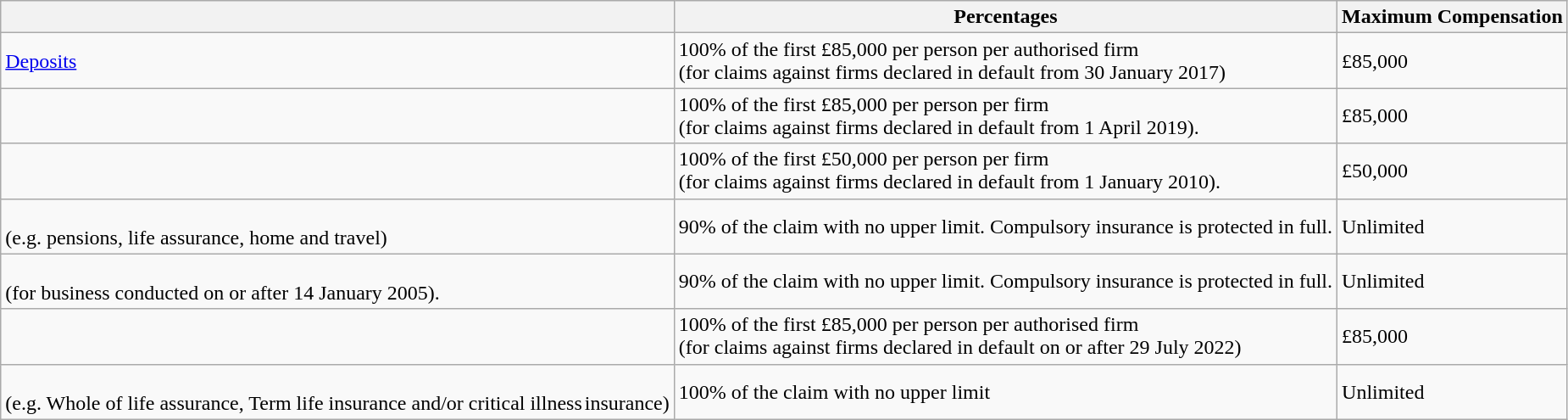<table class="wikitable">
<tr>
<th></th>
<th>Percentages</th>
<th>Maximum Compensation</th>
</tr>
<tr>
<td><a href='#'>Deposits</a></td>
<td>100% of the first £85,000 per person per authorised firm<br>(for claims against firms declared in default from 30 January 2017)<br></td>
<td>£85,000</td>
</tr>
<tr>
<td></td>
<td>100% of the first £85,000 per person per firm<br>(for claims against firms declared in default from 1 April 2019).</td>
<td>£85,000</td>
</tr>
<tr>
<td></td>
<td>100% of the first £50,000 per person per firm<br>(for claims against firms declared in default from 1 January 2010).</td>
<td>£50,000</td>
</tr>
<tr>
<td><br>(e.g. pensions, life assurance, home and travel)</td>
<td>90% of the claim with no upper limit. Compulsory insurance is protected in full.</td>
<td>Unlimited</td>
</tr>
<tr>
<td><br>(for business conducted on or after 14 January 2005).</td>
<td>90% of the claim with no upper limit. Compulsory insurance is protected in full.</td>
<td>Unlimited</td>
</tr>
<tr>
<td></td>
<td>100% of the first £85,000 per person per authorised firm<br>(for claims against firms declared in default on or after 29 July 2022)</td>
<td>£85,000</td>
</tr>
<tr>
<td><br>(e.g. Whole of life assurance, Term life insurance and/or critical illness insurance)</td>
<td>100% of the claim with no upper limit</td>
<td>Unlimited</td>
</tr>
</table>
